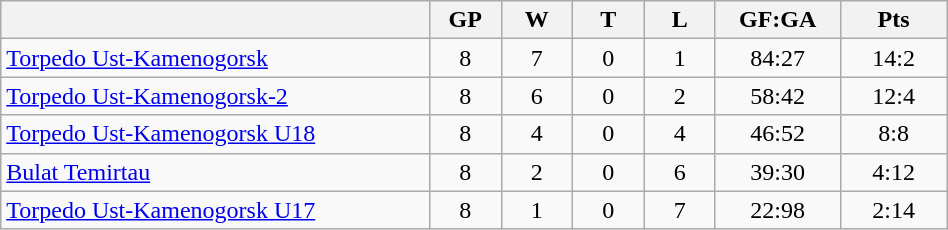<table class="wikitable" width="50%">
<tr>
<th width="30%" bgcolor="#e0e0e0"></th>
<th width="5%" bgcolor="#e0e0e0">GP</th>
<th width="5%" bgcolor="#e0e0e0">W</th>
<th width="5%" bgcolor="#e0e0e0">T</th>
<th width="5%" bgcolor="#e0e0e0">L</th>
<th width="7.5%" bgcolor="#e0e0e0">GF:GA</th>
<th width="7.5%" bgcolor="#e0e0e0">Pts</th>
</tr>
<tr align="center">
<td align="left"><a href='#'>Torpedo Ust-Kamenogorsk</a></td>
<td>8</td>
<td>7</td>
<td>0</td>
<td>1</td>
<td>84:27</td>
<td>14:2</td>
</tr>
<tr align="center">
<td align="left"><a href='#'>Torpedo Ust-Kamenogorsk-2</a></td>
<td>8</td>
<td>6</td>
<td>0</td>
<td>2</td>
<td>58:42</td>
<td>12:4</td>
</tr>
<tr align="center">
<td align="left"><a href='#'>Torpedo Ust-Kamenogorsk U18</a></td>
<td>8</td>
<td>4</td>
<td>0</td>
<td>4</td>
<td>46:52</td>
<td>8:8</td>
</tr>
<tr align="center">
<td align="left"><a href='#'>Bulat Temirtau</a></td>
<td>8</td>
<td>2</td>
<td>0</td>
<td>6</td>
<td>39:30</td>
<td>4:12</td>
</tr>
<tr align="center">
<td align="left"><a href='#'>Torpedo Ust-Kamenogorsk U17</a></td>
<td>8</td>
<td>1</td>
<td>0</td>
<td>7</td>
<td>22:98</td>
<td>2:14</td>
</tr>
</table>
